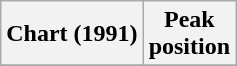<table class="wikitable plainrowheaders">
<tr>
<th>Chart (1991)</th>
<th>Peak<br>position</th>
</tr>
<tr>
</tr>
</table>
